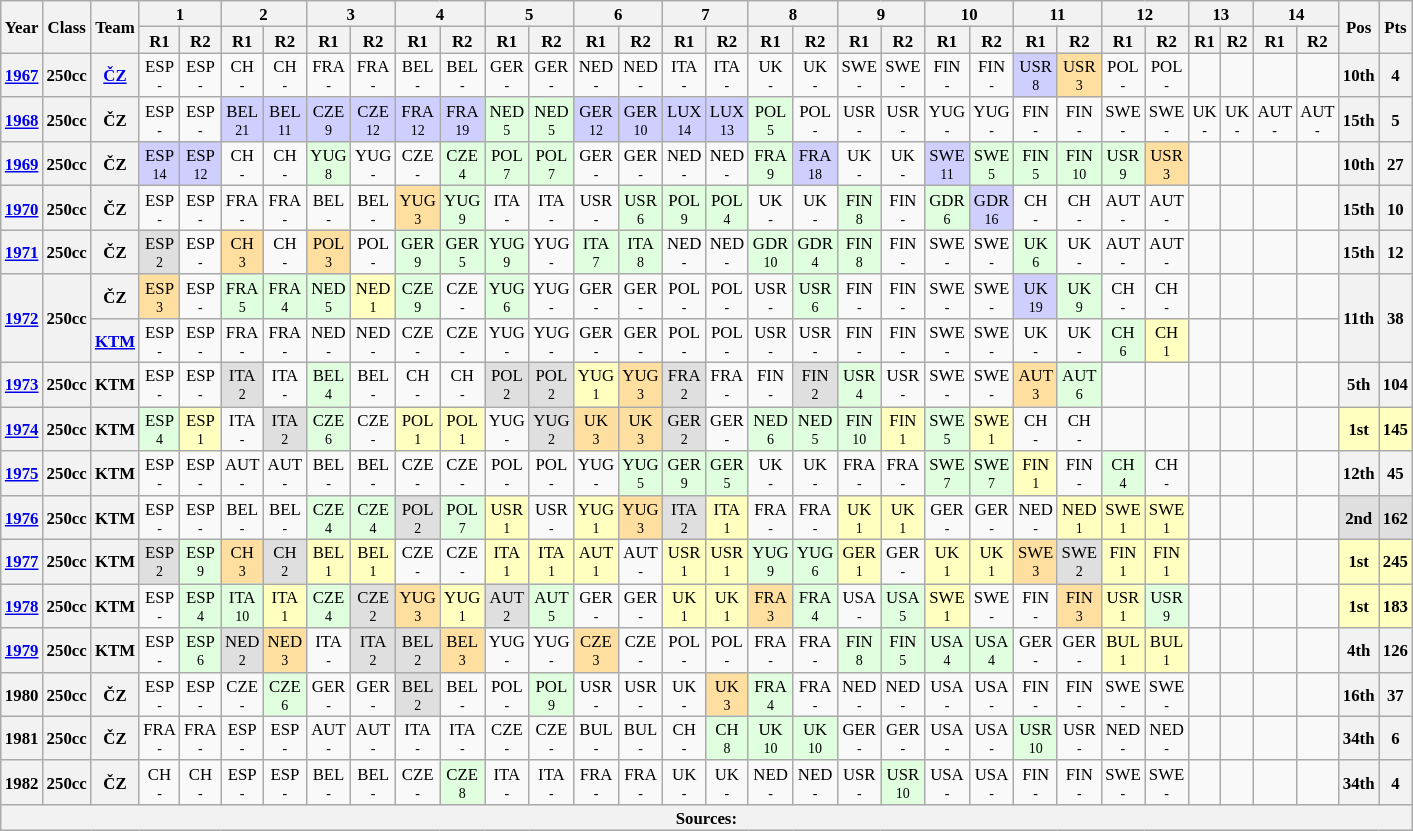<table class="wikitable" style="text-align:center; font-size:70%">
<tr>
<th valign="middle" rowspan=2>Year</th>
<th valign="middle" rowspan=2>Class</th>
<th valign="middle" rowspan=2>Team</th>
<th colspan=2>1</th>
<th colspan=2>2</th>
<th colspan=2>3</th>
<th colspan=2>4</th>
<th colspan=2>5</th>
<th colspan=2>6</th>
<th colspan=2>7</th>
<th colspan=2>8</th>
<th colspan=2>9</th>
<th colspan=2>10</th>
<th colspan=2>11</th>
<th colspan=2>12</th>
<th colspan=2>13</th>
<th colspan=2>14</th>
<th rowspan=2>Pos</th>
<th rowspan=2>Pts</th>
</tr>
<tr>
<th>R1</th>
<th>R2</th>
<th>R1</th>
<th>R2</th>
<th>R1</th>
<th>R2</th>
<th>R1</th>
<th>R2</th>
<th>R1</th>
<th>R2</th>
<th>R1</th>
<th>R2</th>
<th>R1</th>
<th>R2</th>
<th>R1</th>
<th>R2</th>
<th>R1</th>
<th>R2</th>
<th>R1</th>
<th>R2</th>
<th>R1</th>
<th>R2</th>
<th>R1</th>
<th>R2</th>
<th>R1</th>
<th>R2</th>
<th>R1</th>
<th>R2</th>
</tr>
<tr>
<th><a href='#'>1967</a></th>
<th>250cc</th>
<th><a href='#'>ČZ</a></th>
<td>ESP<br><small>-</small></td>
<td>ESP<br><small>-</small></td>
<td>CH<br><small>-</small></td>
<td>CH<br><small>-</small></td>
<td>FRA<br><small>-</small></td>
<td>FRA<br><small>-</small></td>
<td>BEL<br><small>-</small></td>
<td>BEL<br><small>-</small></td>
<td>GER<br><small>-</small></td>
<td>GER<br><small>-</small></td>
<td>NED<br><small>-</small></td>
<td>NED<br><small>-</small></td>
<td>ITA<br><small>-</small></td>
<td>ITA<br><small>-</small></td>
<td>UK<br><small>-</small></td>
<td>UK<br><small>-</small></td>
<td>SWE<br><small>-</small></td>
<td>SWE<br><small>-</small></td>
<td>FIN<br><small>-</small></td>
<td>FIN<br><small>-</small></td>
<td style="background:#cfcfff;">USR<br><small>8</small></td>
<td style="background:#ffdf9f;">USR<br><small>3</small></td>
<td>POL<br><small>-</small></td>
<td>POL<br><small>-</small></td>
<td></td>
<td></td>
<td></td>
<td></td>
<th>10th</th>
<th>4</th>
</tr>
<tr>
<th><a href='#'>1968</a></th>
<th>250cc</th>
<th>ČZ</th>
<td>ESP<br><small>-</small></td>
<td>ESP<br><small>-</small></td>
<td style="background:#cfcfff;">BEL<br><small>21</small></td>
<td style="background:#cfcfff;">BEL<br><small>11</small></td>
<td style="background:#cfcfff;">CZE<br><small>9</small></td>
<td style="background:#cfcfff;">CZE<br><small>12</small></td>
<td style="background:#cfcfff;">FRA<br><small>12</small></td>
<td style="background:#cfcfff;">FRA<br><small>19</small></td>
<td style="background:#dfffdf;">NED<br><small>5</small></td>
<td style="background:#dfffdf;">NED<br><small>5</small></td>
<td style="background:#cfcfff;">GER<br><small>12</small></td>
<td style="background:#cfcfff;">GER<br><small>10</small></td>
<td style="background:#cfcfff;">LUX<br><small>14</small></td>
<td style="background:#cfcfff;">LUX<br><small>13</small></td>
<td style="background:#dfffdf;">POL<br><small>5</small></td>
<td>POL<br><small>-</small></td>
<td>USR<br><small>-</small></td>
<td>USR<br><small>-</small></td>
<td>YUG<br><small>-</small></td>
<td>YUG<br><small>-</small></td>
<td>FIN<br><small>-</small></td>
<td>FIN<br><small>-</small></td>
<td>SWE<br><small>-</small></td>
<td>SWE<br><small>-</small></td>
<td>UK<br><small>-</small></td>
<td>UK<br><small>-</small></td>
<td>AUT<br><small>-</small></td>
<td>AUT<br><small>-</small></td>
<th>15th</th>
<th>5</th>
</tr>
<tr>
<th><a href='#'>1969</a></th>
<th>250cc</th>
<th>ČZ</th>
<td style="background:#cfcfff;">ESP<br><small>14</small></td>
<td style="background:#cfcfff;">ESP<br><small>12</small></td>
<td>CH<br><small>-</small></td>
<td>CH<br><small>-</small></td>
<td style="background:#dfffdf;">YUG<br><small>8</small></td>
<td>YUG<br><small>-</small></td>
<td>CZE<br><small>-</small></td>
<td style="background:#dfffdf;">CZE<br><small>4</small></td>
<td style="background:#dfffdf;">POL<br><small>7</small></td>
<td style="background:#dfffdf;">POL<br><small>7</small></td>
<td>GER<br><small>-</small></td>
<td>GER<br><small>-</small></td>
<td>NED<br><small>-</small></td>
<td>NED<br><small>-</small></td>
<td style="background:#dfffdf;">FRA<br><small>9</small></td>
<td style="background:#cfcfff;">FRA<br><small>18</small></td>
<td>UK<br><small>-</small></td>
<td>UK<br><small>-</small></td>
<td style="background:#cfcfff;">SWE<br><small>11</small></td>
<td style="background:#dfffdf;">SWE<br><small>5</small></td>
<td style="background:#dfffdf;">FIN<br><small>5</small></td>
<td style="background:#dfffdf;">FIN<br><small>10</small></td>
<td style="background:#dfffdf;">USR<br><small>9</small></td>
<td style="background:#ffdf9f;">USR<br><small>3</small></td>
<td></td>
<td></td>
<td></td>
<td></td>
<th>10th</th>
<th>27</th>
</tr>
<tr>
<th><a href='#'>1970</a></th>
<th>250cc</th>
<th>ČZ</th>
<td>ESP<br><small>-</small></td>
<td>ESP<br><small>-</small></td>
<td>FRA<br><small>-</small></td>
<td>FRA<br><small>-</small></td>
<td>BEL<br><small>-</small></td>
<td>BEL<br><small>-</small></td>
<td style="background:#ffdf9f;">YUG<br><small>3</small></td>
<td style="background:#dfffdf;">YUG<br><small>9</small></td>
<td>ITA<br><small>-</small></td>
<td>ITA<br><small>-</small></td>
<td>USR<br><small>-</small></td>
<td style="background:#dfffdf;">USR<br><small>6</small></td>
<td style="background:#dfffdf;">POL<br><small>9</small></td>
<td style="background:#dfffdf;">POL<br><small>4</small></td>
<td>UK<br><small>-</small></td>
<td>UK<br><small>-</small></td>
<td style="background:#dfffdf;">FIN<br><small>8</small></td>
<td>FIN<br><small>-</small></td>
<td style="background:#dfffdf;">GDR<br><small>6</small></td>
<td style="background:#cfcfff;">GDR<br><small>16</small></td>
<td>CH<br><small>-</small></td>
<td>CH<br><small>-</small></td>
<td>AUT<br><small>-</small></td>
<td>AUT<br><small>-</small></td>
<td></td>
<td></td>
<td></td>
<td></td>
<th>15th</th>
<th>10</th>
</tr>
<tr>
<th><a href='#'>1971</a></th>
<th>250cc</th>
<th>ČZ</th>
<td style="background:#dfdfdf;">ESP<br><small>2</small></td>
<td>ESP<br><small>-</small></td>
<td style="background:#ffdf9f;">CH<br><small>3</small></td>
<td>CH<br><small>-</small></td>
<td style="background:#ffdf9f;">POL<br><small>3</small></td>
<td>POL<br><small>-</small></td>
<td style="background:#dfffdf;">GER<br><small>9</small></td>
<td style="background:#dfffdf;">GER<br><small>5</small></td>
<td style="background:#dfffdf;">YUG<br><small>9</small></td>
<td>YUG<br><small>-</small></td>
<td style="background:#dfffdf;">ITA<br><small>7</small></td>
<td style="background:#dfffdf;">ITA<br><small>8</small></td>
<td>NED<br><small>-</small></td>
<td>NED<br><small>-</small></td>
<td style="background:#dfffdf;">GDR<br><small>10</small></td>
<td style="background:#dfffdf;">GDR<br><small>4</small></td>
<td style="background:#dfffdf;">FIN<br><small>8</small></td>
<td>FIN<br><small>-</small></td>
<td>SWE<br><small>-</small></td>
<td>SWE<br><small>-</small></td>
<td style="background:#dfffdf;">UK<br><small>6</small></td>
<td>UK<br><small>-</small></td>
<td>AUT<br><small>-</small></td>
<td>AUT<br><small>-</small></td>
<td></td>
<td></td>
<td></td>
<td></td>
<th>15th</th>
<th>12</th>
</tr>
<tr>
<th rowspan=2><a href='#'>1972</a></th>
<th rowspan=2>250cc</th>
<th>ČZ</th>
<td style="background:#ffdf9f;">ESP<br><small>3</small></td>
<td>ESP<br><small>-</small></td>
<td style="background:#dfffdf;">FRA<br><small>5</small></td>
<td style="background:#dfffdf;">FRA<br><small>4</small></td>
<td style="background:#dfffdf;">NED<br><small>5</small></td>
<td style="background:#ffffbf;">NED<br><small>1</small></td>
<td style="background:#dfffdf;">CZE<br><small>9</small></td>
<td>CZE<br><small>-</small></td>
<td style="background:#dfffdf;">YUG<br><small>6</small></td>
<td>YUG<br><small>-</small></td>
<td>GER<br><small>-</small></td>
<td>GER<br><small>-</small></td>
<td>POL<br><small>-</small></td>
<td>POL<br><small>-</small></td>
<td>USR<br><small>-</small></td>
<td style="background:#dfffdf;">USR<br><small>6</small></td>
<td>FIN<br><small>-</small></td>
<td>FIN<br><small>-</small></td>
<td>SWE<br><small>-</small></td>
<td>SWE<br><small>-</small></td>
<td style="background:#cfcfff;">UK<br><small>19</small></td>
<td style="background:#dfffdf;">UK<br><small>9</small></td>
<td>CH<br><small>-</small></td>
<td>CH<br><small>-</small></td>
<td></td>
<td></td>
<td></td>
<td></td>
<th rowspan=2>11th</th>
<th rowspan=2>38</th>
</tr>
<tr>
<th><a href='#'>KTM</a></th>
<td>ESP<br><small>-</small></td>
<td>ESP<br><small>-</small></td>
<td>FRA<br><small>-</small></td>
<td>FRA<br><small>-</small></td>
<td>NED<br><small>-</small></td>
<td>NED<br><small>-</small></td>
<td>CZE<br><small>-</small></td>
<td>CZE<br><small>-</small></td>
<td>YUG<br><small>-</small></td>
<td>YUG<br><small>-</small></td>
<td>GER<br><small>-</small></td>
<td>GER<br><small>-</small></td>
<td>POL<br><small>-</small></td>
<td>POL<br><small>-</small></td>
<td>USR<br><small>-</small></td>
<td>USR<br><small>-</small></td>
<td>FIN<br><small>-</small></td>
<td>FIN<br><small>-</small></td>
<td>SWE<br><small>-</small></td>
<td>SWE<br><small>-</small></td>
<td>UK<br><small>-</small></td>
<td>UK<br><small>-</small></td>
<td style="background:#dfffdf;">CH<br><small>6</small></td>
<td style="background:#ffffbf;">CH<br><small>1</small></td>
<td></td>
<td></td>
<td></td>
<td></td>
</tr>
<tr>
<th><a href='#'>1973</a></th>
<th>250cc</th>
<th>KTM</th>
<td>ESP<br><small>-</small></td>
<td>ESP<br><small>-</small></td>
<td style="background:#dfdfdf;">ITA<br><small>2</small></td>
<td>ITA<br><small>-</small></td>
<td style="background:#dfffdf;">BEL<br><small>4</small></td>
<td>BEL<br><small>-</small></td>
<td>CH<br><small>-</small></td>
<td>CH<br><small>-</small></td>
<td style="background:#dfdfdf;">POL<br><small>2</small></td>
<td style="background:#dfdfdf;">POL<br><small>2</small></td>
<td style="background:#ffffbf;">YUG<br><small>1</small></td>
<td style="background:#ffdf9f;">YUG<br><small>3</small></td>
<td style="background:#dfdfdf;">FRA<br><small>2</small></td>
<td>FRA<br><small>-</small></td>
<td>FIN<br><small>-</small></td>
<td style="background:#dfdfdf;">FIN<br><small>2</small></td>
<td style="background:#dfffdf;">USR<br><small>4</small></td>
<td>USR<br><small>-</small></td>
<td>SWE<br><small>-</small></td>
<td>SWE<br><small>-</small></td>
<td style="background:#ffdf9f;">AUT<br><small>3</small></td>
<td style="background:#dfffdf;">AUT<br><small>6</small></td>
<td></td>
<td></td>
<td></td>
<td></td>
<td></td>
<td></td>
<th>5th</th>
<th>104</th>
</tr>
<tr>
<th><a href='#'>1974</a></th>
<th>250cc</th>
<th>KTM</th>
<td style="background:#dfffdf;">ESP<br><small>4</small></td>
<td style="background:#ffffbf;">ESP<br><small>1</small></td>
<td>ITA<br><small>-</small></td>
<td style="background:#dfdfdf;">ITA<br><small>2</small></td>
<td style="background:#dfffdf;">CZE<br><small>6</small></td>
<td>CZE<br><small>-</small></td>
<td style="background:#ffffbf;">POL<br><small>1</small></td>
<td style="background:#ffffbf;">POL<br><small>1</small></td>
<td>YUG<br><small>-</small></td>
<td style="background:#dfdfdf;">YUG<br><small>2</small></td>
<td style="background:#ffdf9f;">UK<br><small>3</small></td>
<td style="background:#ffdf9f;">UK<br><small>3</small></td>
<td style="background:#dfdfdf;">GER<br><small>2</small></td>
<td>GER<br><small>-</small></td>
<td style="background:#dfffdf;">NED<br><small>6</small></td>
<td style="background:#dfffdf;">NED<br><small>5</small></td>
<td style="background:#dfffdf;">FIN<br><small>10</small></td>
<td style="background:#ffffbf;">FIN<br><small>1</small></td>
<td style="background:#dfffdf;">SWE<br><small>5</small></td>
<td style="background:#ffffbf;">SWE<br><small>1</small></td>
<td>CH<br><small>-</small></td>
<td>CH<br><small>-</small></td>
<td></td>
<td></td>
<td></td>
<td></td>
<td></td>
<td></td>
<th style="background:#FFFFBF;">1st</th>
<th style="background:#FFFFBF;">145</th>
</tr>
<tr>
<th><a href='#'>1975</a></th>
<th>250cc</th>
<th>KTM</th>
<td>ESP<br><small>-</small></td>
<td>ESP<br><small>-</small></td>
<td>AUT<br><small>-</small></td>
<td>AUT<br><small>-</small></td>
<td>BEL<br><small>-</small></td>
<td>BEL<br><small>-</small></td>
<td>CZE<br><small>-</small></td>
<td>CZE<br><small>-</small></td>
<td>POL<br><small>-</small></td>
<td>POL<br><small>-</small></td>
<td>YUG<br><small>-</small></td>
<td style="background:#dfffdf;">YUG<br><small>5</small></td>
<td style="background:#dfffdf;">GER<br><small>9</small></td>
<td style="background:#dfffdf;">GER<br><small>5</small></td>
<td>UK<br><small>-</small></td>
<td>UK<br><small>-</small></td>
<td>FRA<br><small>-</small></td>
<td>FRA<br><small>-</small></td>
<td style="background:#dfffdf;">SWE<br><small>7</small></td>
<td style="background:#dfffdf;">SWE<br><small>7</small></td>
<td style="background:#ffffbf;">FIN<br><small>1</small></td>
<td>FIN<br><small>-</small></td>
<td style="background:#dfffdf;">CH<br><small>4</small></td>
<td>CH<br><small>-</small></td>
<td></td>
<td></td>
<td></td>
<td></td>
<th>12th</th>
<th>45</th>
</tr>
<tr>
<th><a href='#'>1976</a></th>
<th>250cc</th>
<th>KTM</th>
<td>ESP<br><small>-</small></td>
<td>ESP<br><small>-</small></td>
<td>BEL<br><small>-</small></td>
<td>BEL<br><small>-</small></td>
<td style="background:#dfffdf;">CZE<br><small>4</small></td>
<td style="background:#dfffdf;">CZE<br><small>4</small></td>
<td style="background:#dfdfdf;">POL<br><small>2</small></td>
<td style="background:#dfffdf;">POL<br><small>7</small></td>
<td style="background:#ffffbf;">USR<br><small>1</small></td>
<td>USR<br><small>-</small></td>
<td style="background:#ffffbf;">YUG<br><small>1</small></td>
<td style="background:#ffdf9f;">YUG<br><small>3</small></td>
<td style="background:#dfdfdf;">ITA<br><small>2</small></td>
<td style="background:#ffffbf;">ITA<br><small>1</small></td>
<td>FRA<br><small>-</small></td>
<td>FRA<br><small>-</small></td>
<td style="background:#ffffbf;">UK<br><small>1</small></td>
<td style="background:#ffffbf;">UK<br><small>1</small></td>
<td>GER<br><small>-</small></td>
<td>GER<br><small>-</small></td>
<td>NED<br><small>-</small></td>
<td style="background:#ffffbf;">NED<br><small>1</small></td>
<td style="background:#ffffbf;">SWE<br><small>1</small></td>
<td style="background:#ffffbf;">SWE<br><small>1</small></td>
<td></td>
<td></td>
<td></td>
<td></td>
<th style="background:#DFDFDF;">2nd</th>
<th style="background:#DFDFDF;">162</th>
</tr>
<tr>
<th><a href='#'>1977</a></th>
<th>250cc</th>
<th>KTM</th>
<td style="background:#dfdfdf;">ESP<br><small>2</small></td>
<td style="background:#dfffdf;">ESP<br><small>9</small></td>
<td style="background:#ffdf9f;">CH<br><small>3</small></td>
<td style="background:#dfdfdf;">CH<br><small>2</small></td>
<td style="background:#ffffbf;">BEL<br><small>1</small></td>
<td style="background:#ffffbf;">BEL<br><small>1</small></td>
<td>CZE<br><small>-</small></td>
<td>CZE<br><small>-</small></td>
<td style="background:#ffffbf;">ITA<br><small>1</small></td>
<td style="background:#ffffbf;">ITA<br><small>1</small></td>
<td style="background:#ffffbf;">AUT<br><small>1</small></td>
<td>AUT<br><small>-</small></td>
<td style="background:#ffffbf;">USR<br><small>1</small></td>
<td style="background:#ffffbf;">USR<br><small>1</small></td>
<td style="background:#dfffdf;">YUG<br><small>9</small></td>
<td style="background:#dfffdf;">YUG<br><small>6</small></td>
<td style="background:#ffffbf;">GER<br><small>1</small></td>
<td>GER<br><small>-</small></td>
<td style="background:#ffffbf;">UK<br><small>1</small></td>
<td style="background:#ffffbf;">UK<br><small>1</small></td>
<td style="background:#ffdf9f;">SWE<br><small>3</small></td>
<td style="background:#dfdfdf;">SWE<br><small>2</small></td>
<td style="background:#ffffbf;">FIN<br><small>1</small></td>
<td style="background:#ffffbf;">FIN<br><small>1</small></td>
<td></td>
<td></td>
<td></td>
<td></td>
<th style="background:#FFFFBF;">1st</th>
<th style="background:#FFFFBF;">245</th>
</tr>
<tr>
<th><a href='#'>1978</a></th>
<th>250cc</th>
<th>KTM</th>
<td>ESP<br><small>-</small></td>
<td style="background:#dfffdf;">ESP<br><small>4</small></td>
<td style="background:#dfffdf;">ITA<br><small>10</small></td>
<td style="background:#ffffbf;">ITA<br><small>1</small></td>
<td style="background:#dfffdf;">CZE<br><small>4</small></td>
<td style="background:#dfdfdf;">CZE<br><small>2</small></td>
<td style="background:#ffdf9f;">YUG<br><small>3</small></td>
<td style="background:#ffffbf;">YUG<br><small>1</small></td>
<td style="background:#dfdfdf;">AUT<br><small>2</small></td>
<td style="background:#dfffdf;">AUT<br><small>5</small></td>
<td>GER<br><small>-</small></td>
<td>GER<br><small>-</small></td>
<td style="background:#ffffbf;">UK<br><small>1</small></td>
<td style="background:#ffffbf;">UK<br><small>1</small></td>
<td style="background:#ffdf9f;">FRA<br><small>3</small></td>
<td style="background:#dfffdf;">FRA<br><small>4</small></td>
<td>USA<br><small>-</small></td>
<td style="background:#dfffdf;">USA<br><small>5</small></td>
<td style="background:#ffffbf;">SWE<br><small>1</small></td>
<td>SWE<br><small>-</small></td>
<td>FIN<br><small>-</small></td>
<td style="background:#ffdf9f;">FIN<br><small>3</small></td>
<td style="background:#ffffbf;">USR<br><small>1</small></td>
<td style="background:#dfffdf;">USR<br><small>9</small></td>
<td></td>
<td></td>
<td></td>
<td></td>
<th style="background:#FFFFBF;">1st</th>
<th style="background:#FFFFBF;">183</th>
</tr>
<tr>
<th><a href='#'>1979</a></th>
<th>250cc</th>
<th>KTM</th>
<td>ESP<br><small>-</small></td>
<td style="background:#dfffdf;">ESP<br><small>6</small></td>
<td style="background:#dfdfdf;">NED<br><small>2</small></td>
<td style="background:#ffdf9f;">NED<br><small>3</small></td>
<td>ITA<br><small>-</small></td>
<td style="background:#dfdfdf;">ITA<br><small>2</small></td>
<td style="background:#dfdfdf;">BEL<br><small>2</small></td>
<td style="background:#ffdf9f;">BEL<br><small>3</small></td>
<td>YUG<br><small>-</small></td>
<td>YUG<br><small>-</small></td>
<td style="background:#ffdf9f;">CZE<br><small>3</small></td>
<td>CZE<br><small>-</small></td>
<td>POL<br><small>-</small></td>
<td>POL<br><small>-</small></td>
<td>FRA<br><small>-</small></td>
<td>FRA<br><small>-</small></td>
<td style="background:#dfffdf;">FIN<br><small>8</small></td>
<td style="background:#dfffdf;">FIN<br><small>5</small></td>
<td style="background:#dfffdf;">USA<br><small>4</small></td>
<td style="background:#dfffdf;">USA<br><small>4</small></td>
<td>GER<br><small>-</small></td>
<td>GER<br><small>-</small></td>
<td style="background:#ffffbf;">BUL<br><small>1</small></td>
<td style="background:#ffffbf;">BUL<br><small>1</small></td>
<td></td>
<td></td>
<td></td>
<td></td>
<th>4th</th>
<th>126</th>
</tr>
<tr>
<th>1980</th>
<th>250cc</th>
<th>ČZ</th>
<td>ESP<br><small>-</small></td>
<td>ESP<br><small>-</small></td>
<td>CZE<br><small>-</small></td>
<td style="background:#dfffdf;">CZE<br><small>6</small></td>
<td>GER<br><small>-</small></td>
<td>GER<br><small>-</small></td>
<td style="background:#dfdfdf;">BEL<br><small>2</small></td>
<td>BEL<br><small>-</small></td>
<td>POL<br><small>-</small></td>
<td style="background:#dfffdf;">POL<br><small>9</small></td>
<td>USR<br><small>-</small></td>
<td>USR<br><small>-</small></td>
<td>UK<br><small>-</small></td>
<td style="background:#ffdf9f;">UK<br><small>3</small></td>
<td style="background:#dfffdf;">FRA<br><small>4</small></td>
<td>FRA<br><small>-</small></td>
<td>NED<br><small>-</small></td>
<td>NED<br><small>-</small></td>
<td>USA<br><small>-</small></td>
<td>USA<br><small>-</small></td>
<td>FIN<br><small>-</small></td>
<td>FIN<br><small>-</small></td>
<td>SWE<br><small>-</small></td>
<td>SWE<br><small>-</small></td>
<td></td>
<td></td>
<td></td>
<td></td>
<th>16th</th>
<th>37</th>
</tr>
<tr>
<th>1981</th>
<th>250cc</th>
<th>ČZ</th>
<td>FRA<br><small>-</small></td>
<td>FRA<br><small>-</small></td>
<td>ESP<br><small>-</small></td>
<td>ESP<br><small>-</small></td>
<td>AUT<br><small>-</small></td>
<td>AUT<br><small>-</small></td>
<td>ITA<br><small>-</small></td>
<td>ITA<br><small>-</small></td>
<td>CZE<br><small>-</small></td>
<td>CZE<br><small>-</small></td>
<td>BUL<br><small>-</small></td>
<td>BUL<br><small>-</small></td>
<td>CH<br><small>-</small></td>
<td style="background:#dfffdf;">CH<br><small>8</small></td>
<td style="background:#dfffdf;">UK<br><small>10</small></td>
<td style="background:#dfffdf;">UK<br><small>10</small></td>
<td>GER<br><small>-</small></td>
<td>GER<br><small>-</small></td>
<td>USA<br><small>-</small></td>
<td>USA<br><small>-</small></td>
<td style="background:#dfffdf;">USR<br><small>10</small></td>
<td>USR<br><small>-</small></td>
<td>NED<br><small>-</small></td>
<td>NED<br><small>-</small></td>
<td></td>
<td></td>
<td></td>
<td></td>
<th>34th</th>
<th>6</th>
</tr>
<tr>
<th>1982</th>
<th>250cc</th>
<th>ČZ</th>
<td>CH<br><small>-</small></td>
<td>CH<br><small>-</small></td>
<td>ESP<br><small>-</small></td>
<td>ESP<br><small>-</small></td>
<td>BEL<br><small>-</small></td>
<td>BEL<br><small>-</small></td>
<td>CZE<br><small>-</small></td>
<td style="background:#dfffdf;">CZE<br><small>8</small></td>
<td>ITA<br><small>-</small></td>
<td>ITA<br><small>-</small></td>
<td>FRA<br><small>-</small></td>
<td>FRA<br><small>-</small></td>
<td>UK<br><small>-</small></td>
<td>UK<br><small>-</small></td>
<td>NED<br><small>-</small></td>
<td>NED<br><small>-</small></td>
<td>USR<br><small>-</small></td>
<td style="background:#dfffdf;">USR<br><small>10</small></td>
<td>USA<br><small>-</small></td>
<td>USA<br><small>-</small></td>
<td>FIN<br><small>-</small></td>
<td>FIN<br><small>-</small></td>
<td>SWE<br><small>-</small></td>
<td>SWE<br><small>-</small></td>
<td></td>
<td></td>
<td></td>
<td></td>
<th>34th</th>
<th>4</th>
</tr>
<tr>
<th colspan=35>Sources:</th>
</tr>
</table>
